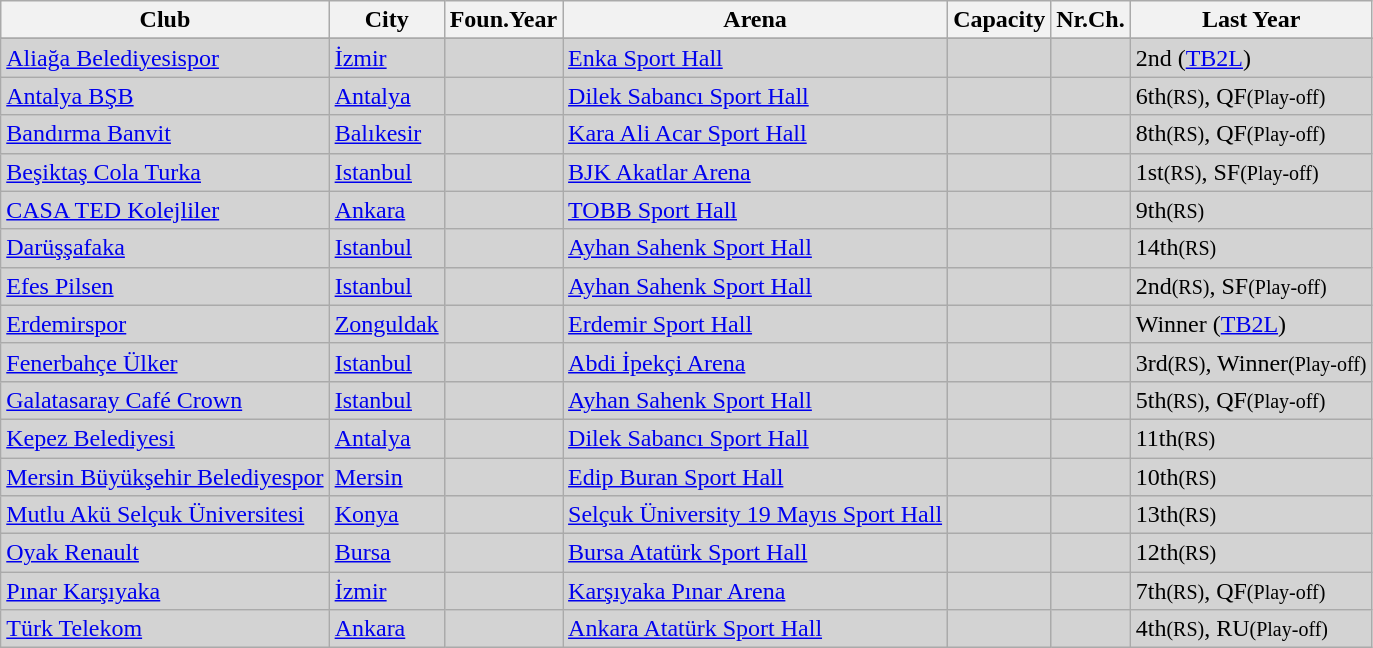<table class="wikitable sortable">
<tr>
<th scope="col">Club</th>
<th scope="col">City</th>
<th scope="col">Foun.Year</th>
<th scope="col">Arena</th>
<th scope="col">Capacity</th>
<th scope="col">Nr.Ch.</th>
<th scope="col">Last Year</th>
</tr>
<tr>
</tr>
<tr bgcolor=d3d3d3>
<td><a href='#'>Aliağa Belediyesispor</a></td>
<td><a href='#'>İzmir</a></td>
<td></td>
<td><a href='#'>Enka Sport Hall</a></td>
<td></td>
<td></td>
<td>2nd (<a href='#'>TB2L</a>)</td>
</tr>
<tr bgcolor=d3d3d3>
<td><a href='#'>Antalya BŞB</a></td>
<td><a href='#'>Antalya</a></td>
<td></td>
<td><a href='#'>Dilek Sabancı Sport Hall</a></td>
<td></td>
<td></td>
<td>6th<small>(RS)</small>, QF<small>(Play-off)</small></td>
</tr>
<tr bgcolor=d3d3d3>
<td><a href='#'>Bandırma Banvit</a></td>
<td><a href='#'>Balıkesir</a></td>
<td></td>
<td><a href='#'>Kara Ali Acar Sport Hall</a></td>
<td></td>
<td></td>
<td>8th<small>(RS)</small>, QF<small>(Play-off)</small></td>
</tr>
<tr bgcolor=d3d3d3>
<td><a href='#'>Beşiktaş Cola Turka</a></td>
<td><a href='#'>Istanbul</a></td>
<td></td>
<td><a href='#'>BJK Akatlar Arena</a></td>
<td></td>
<td></td>
<td>1st<small>(RS)</small>, SF<small>(Play-off)</small></td>
</tr>
<tr bgcolor=d3d3d3>
<td><a href='#'>CASA TED Kolejliler</a></td>
<td><a href='#'>Ankara</a></td>
<td></td>
<td><a href='#'>TOBB Sport Hall</a></td>
<td></td>
<td></td>
<td>9th<small>(RS)</small></td>
</tr>
<tr bgcolor=d3d3d3>
<td><a href='#'>Darüşşafaka</a></td>
<td><a href='#'>Istanbul</a></td>
<td></td>
<td><a href='#'>Ayhan Sahenk Sport Hall</a></td>
<td></td>
<td></td>
<td>14th<small>(RS)</small></td>
</tr>
<tr bgcolor=d3d3d3>
<td><a href='#'>Efes Pilsen</a></td>
<td><a href='#'>Istanbul</a></td>
<td></td>
<td><a href='#'>Ayhan Sahenk Sport Hall</a></td>
<td></td>
<td></td>
<td>2nd<small>(RS)</small>, SF<small>(Play-off)</small></td>
</tr>
<tr bgcolor=d3d3d3>
<td><a href='#'>Erdemirspor</a></td>
<td><a href='#'>Zonguldak</a></td>
<td></td>
<td><a href='#'>Erdemir Sport Hall</a></td>
<td></td>
<td></td>
<td>Winner (<a href='#'>TB2L</a>)</td>
</tr>
<tr bgcolor=d3d3d3>
<td><a href='#'>Fenerbahçe Ülker</a></td>
<td><a href='#'>Istanbul</a></td>
<td></td>
<td><a href='#'>Abdi İpekçi Arena</a></td>
<td></td>
<td></td>
<td>3rd<small>(RS)</small>, Winner<small>(Play-off)</small></td>
</tr>
<tr bgcolor=d3d3d3>
<td><a href='#'>Galatasaray Café Crown</a></td>
<td><a href='#'>Istanbul</a></td>
<td></td>
<td><a href='#'>Ayhan Sahenk Sport Hall</a></td>
<td></td>
<td></td>
<td>5th<small>(RS)</small>, QF<small>(Play-off)</small></td>
</tr>
<tr bgcolor=d3d3d3>
<td><a href='#'>Kepez Belediyesi</a></td>
<td><a href='#'>Antalya</a></td>
<td></td>
<td><a href='#'>Dilek Sabancı Sport Hall</a></td>
<td></td>
<td></td>
<td>11th<small>(RS)</small></td>
</tr>
<tr bgcolor=d3d3d3>
<td><a href='#'>Mersin Büyükşehir Belediyespor</a></td>
<td><a href='#'>Mersin</a></td>
<td></td>
<td><a href='#'>Edip Buran Sport Hall</a></td>
<td></td>
<td></td>
<td>10th<small>(RS)</small></td>
</tr>
<tr bgcolor=d3d3d3>
<td><a href='#'>Mutlu Akü Selçuk Üniversitesi</a></td>
<td><a href='#'>Konya</a></td>
<td></td>
<td><a href='#'>Selçuk Üniversity 19 Mayıs Sport Hall</a></td>
<td></td>
<td></td>
<td>13th<small>(RS)</small></td>
</tr>
<tr bgcolor=d3d3d3>
<td><a href='#'>Oyak Renault</a></td>
<td><a href='#'>Bursa</a></td>
<td></td>
<td><a href='#'>Bursa Atatürk Sport Hall</a></td>
<td></td>
<td></td>
<td>12th<small>(RS)</small></td>
</tr>
<tr bgcolor=d3d3d3>
<td><a href='#'>Pınar Karşıyaka</a></td>
<td><a href='#'>İzmir</a></td>
<td></td>
<td><a href='#'>Karşıyaka Pınar Arena</a></td>
<td></td>
<td></td>
<td>7th<small>(RS)</small>, QF<small>(Play-off)</small></td>
</tr>
<tr bgcolor=d3d3d3>
<td><a href='#'>Türk Telekom</a></td>
<td><a href='#'>Ankara</a></td>
<td></td>
<td><a href='#'>Ankara Atatürk Sport Hall</a></td>
<td></td>
<td></td>
<td>4th<small>(RS)</small>, RU<small>(Play-off)</small></td>
</tr>
</table>
